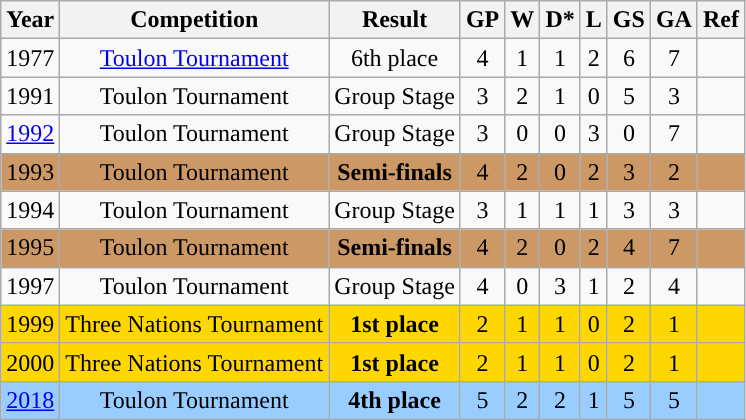<table class="wikitable" style="text-align: center;">
<tr>
<th>Year</th>
<th>Competition</th>
<th>Result</th>
<th>GP</th>
<th>W</th>
<th>D*</th>
<th>L</th>
<th>GS</th>
<th>GA</th>
<th>Ref</th>
</tr>
<tr>
<td> 1977</td>
<td><a href='#'>Toulon Tournament</a></td>
<td>6th place</td>
<td>4</td>
<td>1</td>
<td>1</td>
<td>2</td>
<td>6</td>
<td>7</td>
<td></td>
</tr>
<tr>
<td> 1991</td>
<td>Toulon Tournament</td>
<td>Group Stage</td>
<td>3</td>
<td>2</td>
<td>1</td>
<td>0</td>
<td>5</td>
<td>3</td>
<td></td>
</tr>
<tr>
<td> <a href='#'>1992</a></td>
<td>Toulon Tournament</td>
<td>Group Stage</td>
<td>3</td>
<td>0</td>
<td>0</td>
<td>3</td>
<td>0</td>
<td>7</td>
<td></td>
</tr>
<tr bgcolor="#cc9966">
<td> 1993</td>
<td>Toulon Tournament</td>
<td><strong>Semi-finals</strong></td>
<td>4</td>
<td>2</td>
<td>0</td>
<td>2</td>
<td>3</td>
<td>2</td>
<td></td>
</tr>
<tr>
<td> 1994</td>
<td>Toulon Tournament</td>
<td>Group Stage</td>
<td>3</td>
<td>1</td>
<td>1</td>
<td>1</td>
<td>3</td>
<td>3</td>
<td></td>
</tr>
<tr bgcolor="#cc9966">
<td> 1995</td>
<td>Toulon Tournament</td>
<td><strong>Semi-finals</strong></td>
<td>4</td>
<td>2</td>
<td>0</td>
<td>2</td>
<td>4</td>
<td>7</td>
<td></td>
</tr>
<tr>
<td> 1997</td>
<td>Toulon Tournament</td>
<td>Group Stage</td>
<td>4</td>
<td>0</td>
<td>3</td>
<td>1</td>
<td>2</td>
<td>4</td>
<td></td>
</tr>
<tr bgcolor="gold">
<td> 1999</td>
<td>Three Nations Tournament</td>
<td><strong>1st place</strong></td>
<td>2</td>
<td>1</td>
<td>1</td>
<td>0</td>
<td>2</td>
<td>1</td>
<td></td>
</tr>
<tr bgcolor="gold">
<td> 2000</td>
<td>Three Nations Tournament</td>
<td><strong>1st place</strong></td>
<td>2</td>
<td>1</td>
<td>1</td>
<td>0</td>
<td>2</td>
<td>1</td>
<td></td>
</tr>
<tr style="background:#9acdff">
<td> <a href='#'>2018</a></td>
<td>Toulon Tournament</td>
<td><strong>4th place</strong></td>
<td>5</td>
<td>2</td>
<td>2</td>
<td>1</td>
<td>5</td>
<td>5</td>
<td></td>
</tr>
</table>
